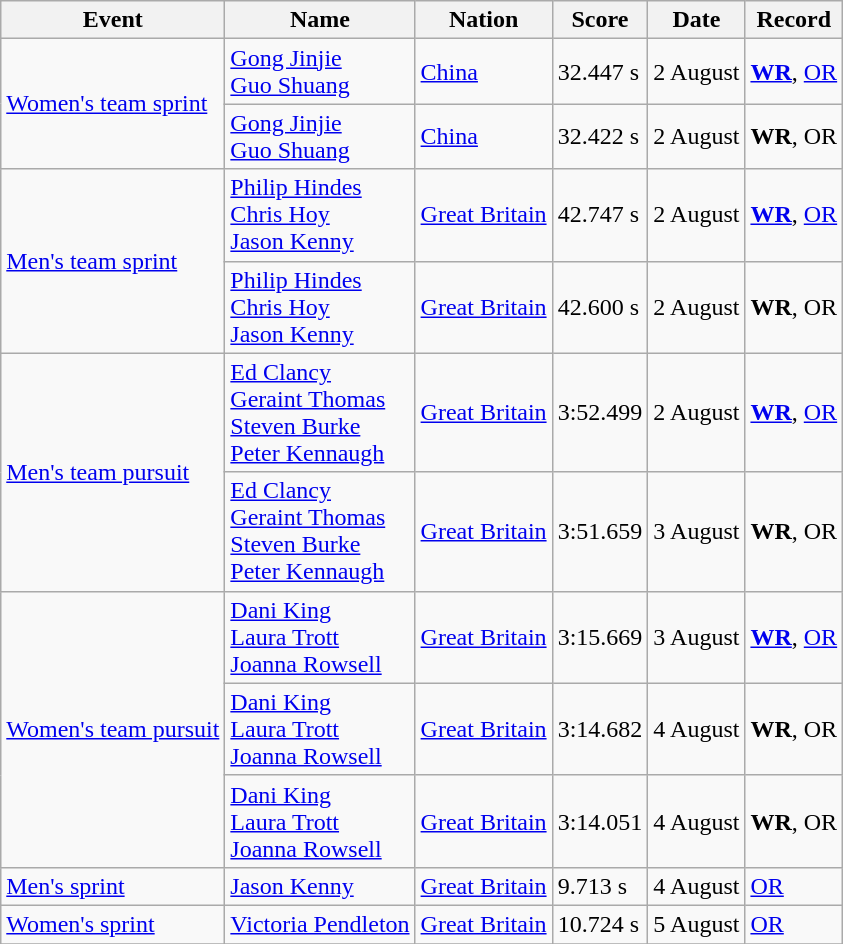<table class="wikitable">
<tr>
<th>Event</th>
<th>Name</th>
<th>Nation</th>
<th>Score</th>
<th>Date</th>
<th>Record</th>
</tr>
<tr>
<td rowspan=2><a href='#'>Women's team sprint</a></td>
<td><a href='#'>Gong Jinjie</a><br><a href='#'>Guo Shuang</a></td>
<td><a href='#'>China</a></td>
<td>32.447 s</td>
<td>2 August</td>
<td><strong><a href='#'>WR</a></strong>, <a href='#'>OR</a></td>
</tr>
<tr>
<td><a href='#'>Gong Jinjie</a><br><a href='#'>Guo Shuang</a></td>
<td><a href='#'>China</a></td>
<td>32.422 s</td>
<td>2 August</td>
<td><strong>WR</strong>, OR</td>
</tr>
<tr>
<td rowspan=2><a href='#'>Men's team sprint</a></td>
<td><a href='#'>Philip Hindes</a><br><a href='#'>Chris Hoy</a><br><a href='#'>Jason Kenny</a></td>
<td><a href='#'>Great Britain</a></td>
<td>42.747 s</td>
<td>2 August</td>
<td><strong><a href='#'>WR</a></strong>, <a href='#'>OR</a></td>
</tr>
<tr>
<td><a href='#'>Philip Hindes</a><br><a href='#'>Chris Hoy</a><br><a href='#'>Jason Kenny</a></td>
<td><a href='#'>Great Britain</a></td>
<td>42.600 s</td>
<td>2 August</td>
<td><strong>WR</strong>, OR</td>
</tr>
<tr>
<td rowspan=2><a href='#'>Men's team pursuit</a></td>
<td><a href='#'>Ed Clancy</a><br><a href='#'>Geraint Thomas</a><br><a href='#'>Steven Burke</a><br><a href='#'>Peter Kennaugh</a></td>
<td><a href='#'>Great Britain</a></td>
<td>3:52.499</td>
<td>2 August</td>
<td><strong><a href='#'>WR</a></strong>, <a href='#'>OR</a></td>
</tr>
<tr>
<td><a href='#'>Ed Clancy</a><br><a href='#'>Geraint Thomas</a><br><a href='#'>Steven Burke</a><br><a href='#'>Peter Kennaugh</a></td>
<td><a href='#'>Great Britain</a></td>
<td>3:51.659</td>
<td>3 August</td>
<td><strong>WR</strong>, OR</td>
</tr>
<tr>
<td rowspan=3><a href='#'>Women's team pursuit</a></td>
<td><a href='#'>Dani King</a><br><a href='#'>Laura Trott</a><br><a href='#'>Joanna Rowsell</a></td>
<td><a href='#'>Great Britain</a></td>
<td>3:15.669</td>
<td>3 August</td>
<td><strong><a href='#'>WR</a></strong>, <a href='#'>OR</a></td>
</tr>
<tr>
<td><a href='#'>Dani King</a><br><a href='#'>Laura Trott</a><br><a href='#'>Joanna Rowsell</a></td>
<td><a href='#'>Great Britain</a></td>
<td>3:14.682</td>
<td>4 August</td>
<td><strong>WR</strong>, OR</td>
</tr>
<tr>
<td><a href='#'>Dani King</a><br><a href='#'>Laura Trott</a><br><a href='#'>Joanna Rowsell</a></td>
<td><a href='#'>Great Britain</a></td>
<td>3:14.051</td>
<td>4 August</td>
<td><strong>WR</strong>, OR</td>
</tr>
<tr>
<td><a href='#'>Men's sprint</a></td>
<td><a href='#'>Jason Kenny</a></td>
<td><a href='#'>Great Britain</a></td>
<td>9.713 s</td>
<td>4 August</td>
<td><a href='#'>OR</a></td>
</tr>
<tr>
<td><a href='#'>Women's sprint</a></td>
<td><a href='#'>Victoria Pendleton</a></td>
<td><a href='#'>Great Britain</a></td>
<td>10.724 s</td>
<td>5 August</td>
<td><a href='#'>OR</a></td>
</tr>
<tr>
</tr>
</table>
